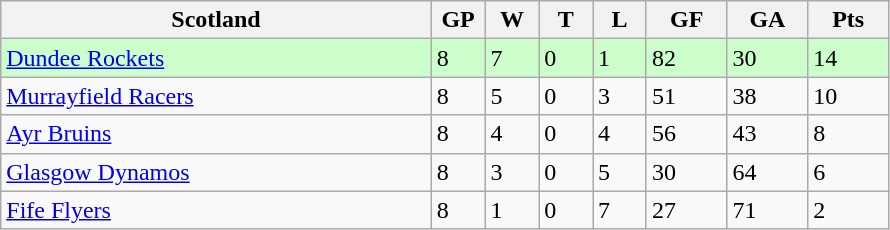<table class="wikitable">
<tr>
<th width="40%">Scotland</th>
<th width="5%">GP</th>
<th width="5%">W</th>
<th width="5%">T</th>
<th width="5%">L</th>
<th width="7.5%">GF</th>
<th width="7.5%">GA</th>
<th width="7.5%">Pts</th>
</tr>
<tr bgcolor="#CCFFCC">
<td><a href='#'>Dundee Rockets</a></td>
<td>8</td>
<td>7</td>
<td>0</td>
<td>1</td>
<td>82</td>
<td>30</td>
<td>14</td>
</tr>
<tr>
<td><a href='#'>Murrayfield Racers</a></td>
<td>8</td>
<td>5</td>
<td>0</td>
<td>3</td>
<td>51</td>
<td>38</td>
<td>10</td>
</tr>
<tr>
<td><a href='#'>Ayr Bruins</a></td>
<td>8</td>
<td>4</td>
<td>0</td>
<td>4</td>
<td>56</td>
<td>43</td>
<td>8</td>
</tr>
<tr>
<td><a href='#'>Glasgow Dynamos</a></td>
<td>8</td>
<td>3</td>
<td>0</td>
<td>5</td>
<td>30</td>
<td>64</td>
<td>6</td>
</tr>
<tr>
<td><a href='#'>Fife Flyers</a></td>
<td>8</td>
<td>1</td>
<td>0</td>
<td>7</td>
<td>27</td>
<td>71</td>
<td>2</td>
</tr>
</table>
